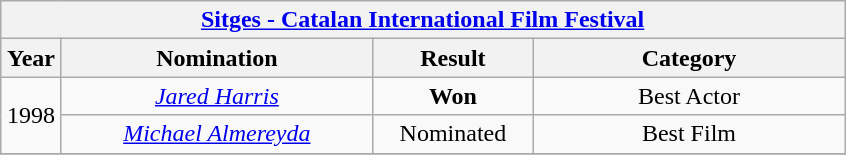<table class="wikitable">
<tr>
<th colspan="5" align="center"><strong><a href='#'>Sitges - Catalan International Film Festival</a></strong></th>
</tr>
<tr>
<th width="33">Year</th>
<th width="200">Nomination</th>
<th width="100">Result</th>
<th width="200">Category</th>
</tr>
<tr>
<td align="center" rowspan="2">1998</td>
<td align="center"><em><a href='#'>Jared Harris</a></em></td>
<td align="center"><strong>Won</strong></td>
<td align="center">Best Actor</td>
</tr>
<tr>
<td align="center"><em><a href='#'>Michael Almereyda</a></em></td>
<td align="center">Nominated</td>
<td align="center">Best Film</td>
</tr>
<tr>
</tr>
</table>
